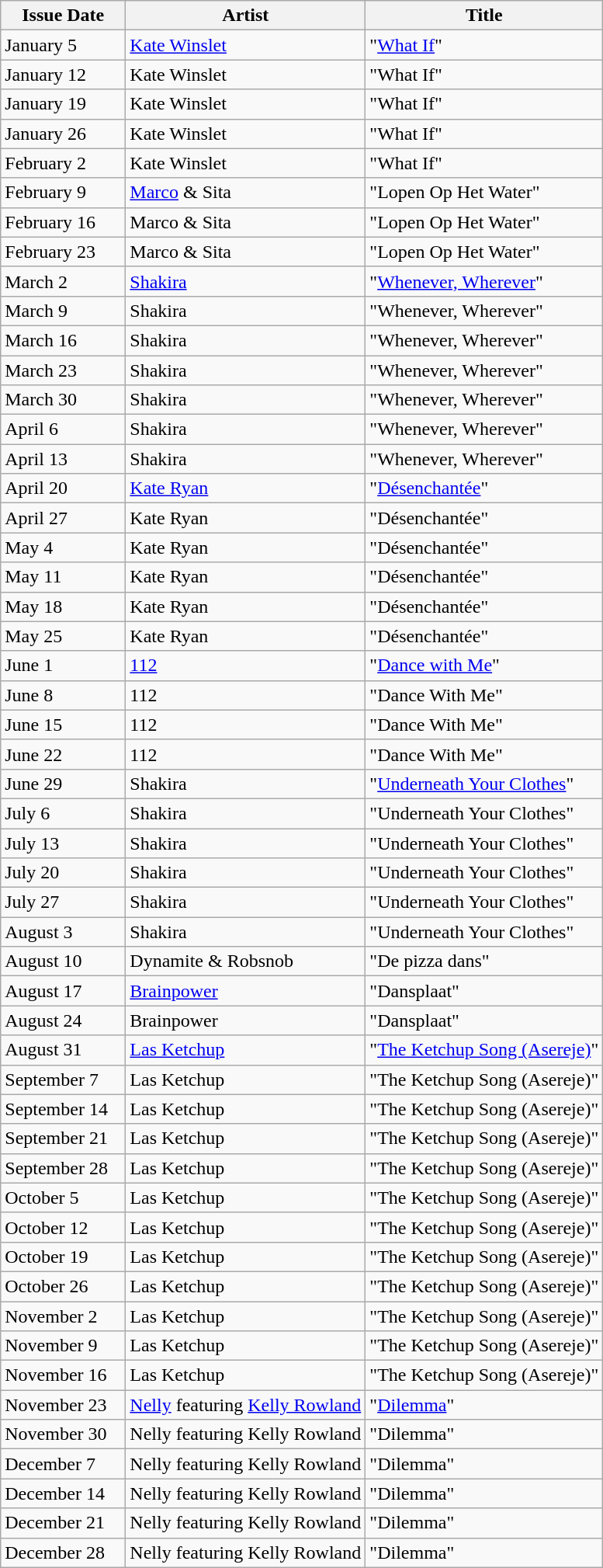<table class="wikitable">
<tr>
<th width="100px">Issue Date</th>
<th>Artist</th>
<th>Title</th>
</tr>
<tr>
<td>January 5</td>
<td><a href='#'>Kate Winslet</a></td>
<td>"<a href='#'>What If</a>"</td>
</tr>
<tr>
<td>January 12</td>
<td>Kate Winslet</td>
<td>"What If"</td>
</tr>
<tr>
<td>January 19</td>
<td>Kate Winslet</td>
<td>"What If"</td>
</tr>
<tr>
<td>January 26</td>
<td>Kate Winslet</td>
<td>"What If"</td>
</tr>
<tr>
<td>February 2</td>
<td>Kate Winslet</td>
<td>"What If"</td>
</tr>
<tr>
<td>February 9</td>
<td><a href='#'>Marco</a> & Sita</td>
<td>"Lopen Op Het Water"</td>
</tr>
<tr>
<td>February 16</td>
<td>Marco & Sita</td>
<td>"Lopen Op Het Water"</td>
</tr>
<tr>
<td>February 23</td>
<td>Marco & Sita</td>
<td>"Lopen Op Het Water"</td>
</tr>
<tr>
<td>March 2</td>
<td><a href='#'>Shakira</a></td>
<td>"<a href='#'>Whenever, Wherever</a>"</td>
</tr>
<tr>
<td>March 9</td>
<td>Shakira</td>
<td>"Whenever, Wherever"</td>
</tr>
<tr>
<td>March 16</td>
<td>Shakira</td>
<td>"Whenever, Wherever"</td>
</tr>
<tr>
<td>March 23</td>
<td>Shakira</td>
<td>"Whenever, Wherever"</td>
</tr>
<tr>
<td>March 30</td>
<td>Shakira</td>
<td>"Whenever, Wherever"</td>
</tr>
<tr>
<td>April 6</td>
<td>Shakira</td>
<td>"Whenever, Wherever"</td>
</tr>
<tr>
<td>April 13</td>
<td>Shakira</td>
<td>"Whenever, Wherever"</td>
</tr>
<tr>
<td>April 20</td>
<td><a href='#'>Kate Ryan</a></td>
<td>"<a href='#'>Désenchantée</a>"</td>
</tr>
<tr>
<td>April 27</td>
<td>Kate Ryan</td>
<td>"Désenchantée"</td>
</tr>
<tr>
<td>May 4</td>
<td>Kate Ryan</td>
<td>"Désenchantée"</td>
</tr>
<tr>
<td>May 11</td>
<td>Kate Ryan</td>
<td>"Désenchantée"</td>
</tr>
<tr>
<td>May 18</td>
<td>Kate Ryan</td>
<td>"Désenchantée"</td>
</tr>
<tr>
<td>May 25</td>
<td>Kate Ryan</td>
<td>"Désenchantée"</td>
</tr>
<tr>
<td>June 1</td>
<td><a href='#'>112</a></td>
<td>"<a href='#'>Dance with Me</a>"</td>
</tr>
<tr>
<td>June 8</td>
<td>112</td>
<td>"Dance With Me"</td>
</tr>
<tr>
<td>June 15</td>
<td>112</td>
<td>"Dance With Me"</td>
</tr>
<tr>
<td>June 22</td>
<td>112</td>
<td>"Dance With Me"</td>
</tr>
<tr>
<td>June 29</td>
<td>Shakira</td>
<td>"<a href='#'>Underneath Your Clothes</a>"</td>
</tr>
<tr>
<td>July 6</td>
<td>Shakira</td>
<td>"Underneath Your Clothes"</td>
</tr>
<tr>
<td>July 13</td>
<td>Shakira</td>
<td>"Underneath Your Clothes"</td>
</tr>
<tr>
<td>July 20</td>
<td>Shakira</td>
<td>"Underneath Your Clothes"</td>
</tr>
<tr>
<td>July 27</td>
<td>Shakira</td>
<td>"Underneath Your Clothes"</td>
</tr>
<tr>
<td>August 3</td>
<td>Shakira</td>
<td>"Underneath Your Clothes"</td>
</tr>
<tr>
<td>August 10</td>
<td>Dynamite & Robsnob</td>
<td>"De pizza dans"</td>
</tr>
<tr>
<td>August 17</td>
<td><a href='#'>Brainpower</a></td>
<td>"Dansplaat"</td>
</tr>
<tr>
<td>August 24</td>
<td>Brainpower</td>
<td>"Dansplaat"</td>
</tr>
<tr>
<td>August 31</td>
<td><a href='#'>Las Ketchup</a></td>
<td>"<a href='#'>The Ketchup Song (Asereje)</a>"</td>
</tr>
<tr>
<td>September 7</td>
<td>Las Ketchup</td>
<td>"The Ketchup Song (Asereje)"</td>
</tr>
<tr>
<td>September 14</td>
<td>Las Ketchup</td>
<td>"The Ketchup Song (Asereje)"</td>
</tr>
<tr>
<td>September 21</td>
<td>Las Ketchup</td>
<td>"The Ketchup Song (Asereje)"</td>
</tr>
<tr>
<td>September 28</td>
<td>Las Ketchup</td>
<td>"The Ketchup Song (Asereje)"</td>
</tr>
<tr>
<td>October 5</td>
<td>Las Ketchup</td>
<td>"The Ketchup Song (Asereje)"</td>
</tr>
<tr>
<td>October 12</td>
<td>Las Ketchup</td>
<td>"The Ketchup Song (Asereje)"</td>
</tr>
<tr>
<td>October 19</td>
<td>Las Ketchup</td>
<td>"The Ketchup Song (Asereje)"</td>
</tr>
<tr>
<td>October 26</td>
<td>Las Ketchup</td>
<td>"The Ketchup Song (Asereje)"</td>
</tr>
<tr>
<td>November 2</td>
<td>Las Ketchup</td>
<td>"The Ketchup Song (Asereje)"</td>
</tr>
<tr>
<td>November 9</td>
<td>Las Ketchup</td>
<td>"The Ketchup Song (Asereje)"</td>
</tr>
<tr>
<td>November 16</td>
<td>Las Ketchup</td>
<td>"The Ketchup Song (Asereje)"</td>
</tr>
<tr>
<td>November 23</td>
<td><a href='#'>Nelly</a> featuring <a href='#'>Kelly Rowland</a></td>
<td>"<a href='#'>Dilemma</a>"</td>
</tr>
<tr>
<td>November 30</td>
<td>Nelly featuring Kelly Rowland</td>
<td>"Dilemma"</td>
</tr>
<tr>
<td>December 7</td>
<td>Nelly featuring Kelly Rowland</td>
<td>"Dilemma"</td>
</tr>
<tr>
<td>December 14</td>
<td>Nelly featuring Kelly Rowland</td>
<td>"Dilemma"</td>
</tr>
<tr>
<td>December 21</td>
<td>Nelly featuring Kelly Rowland</td>
<td>"Dilemma"</td>
</tr>
<tr>
<td>December 28</td>
<td>Nelly featuring Kelly Rowland</td>
<td>"Dilemma"</td>
</tr>
</table>
